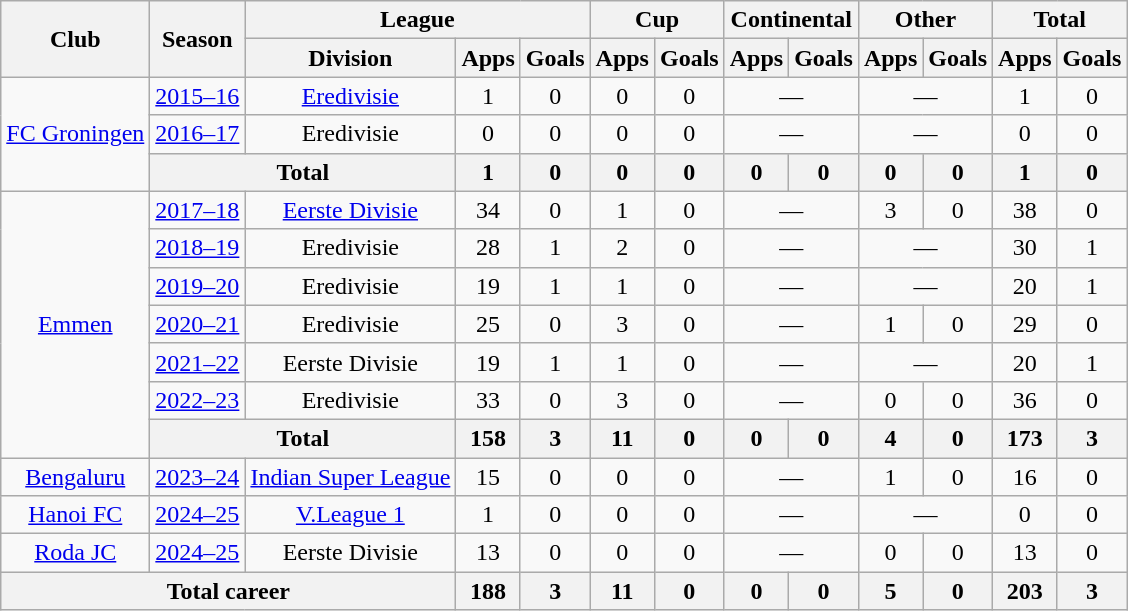<table class="wikitable" style="text-align: center;">
<tr>
<th rowspan="2">Club</th>
<th rowspan="2">Season</th>
<th colspan="3">League</th>
<th colspan="2">Cup</th>
<th colspan="2">Continental</th>
<th colspan="2">Other</th>
<th colspan="2">Total</th>
</tr>
<tr>
<th>Division</th>
<th>Apps</th>
<th>Goals</th>
<th>Apps</th>
<th>Goals</th>
<th>Apps</th>
<th>Goals</th>
<th>Apps</th>
<th>Goals</th>
<th>Apps</th>
<th>Goals</th>
</tr>
<tr>
<td rowspan=3><a href='#'>FC Groningen</a></td>
<td><a href='#'>2015–16</a></td>
<td><a href='#'>Eredivisie</a></td>
<td>1</td>
<td>0</td>
<td>0</td>
<td>0</td>
<td colspan="2">—</td>
<td colspan="2">—</td>
<td>1</td>
<td>0</td>
</tr>
<tr>
<td><a href='#'>2016–17</a></td>
<td>Eredivisie</td>
<td>0</td>
<td>0</td>
<td>0</td>
<td>0</td>
<td colspan="2">—</td>
<td colspan="2">—</td>
<td>0</td>
<td>0</td>
</tr>
<tr>
<th colspan=2>Total</th>
<th>1</th>
<th>0</th>
<th>0</th>
<th>0</th>
<th>0</th>
<th>0</th>
<th>0</th>
<th>0</th>
<th>1</th>
<th>0</th>
</tr>
<tr>
<td rowspan=7><a href='#'>Emmen</a></td>
<td><a href='#'>2017–18</a></td>
<td><a href='#'>Eerste Divisie</a></td>
<td>34</td>
<td>0</td>
<td>1</td>
<td>0</td>
<td colspan="2">—</td>
<td>3</td>
<td>0</td>
<td>38</td>
<td>0</td>
</tr>
<tr>
<td><a href='#'>2018–19</a></td>
<td>Eredivisie</td>
<td>28</td>
<td>1</td>
<td>2</td>
<td>0</td>
<td colspan="2">—</td>
<td colspan="2">—</td>
<td>30</td>
<td>1</td>
</tr>
<tr>
<td><a href='#'>2019–20</a></td>
<td>Eredivisie</td>
<td>19</td>
<td>1</td>
<td>1</td>
<td>0</td>
<td colspan="2">—</td>
<td colspan="2">—</td>
<td>20</td>
<td>1</td>
</tr>
<tr>
<td><a href='#'>2020–21</a></td>
<td>Eredivisie</td>
<td>25</td>
<td>0</td>
<td>3</td>
<td>0</td>
<td colspan="2">—</td>
<td>1</td>
<td>0</td>
<td>29</td>
<td>0</td>
</tr>
<tr>
<td><a href='#'>2021–22</a></td>
<td>Eerste Divisie</td>
<td>19</td>
<td>1</td>
<td>1</td>
<td>0</td>
<td colspan="2">—</td>
<td colspan="2">—</td>
<td>20</td>
<td>1</td>
</tr>
<tr>
<td><a href='#'>2022–23</a></td>
<td>Eredivisie</td>
<td>33</td>
<td>0</td>
<td>3</td>
<td>0</td>
<td colspan="2">—</td>
<td>0</td>
<td>0</td>
<td>36</td>
<td>0</td>
</tr>
<tr>
<th colspan=2>Total</th>
<th>158</th>
<th>3</th>
<th>11</th>
<th>0</th>
<th>0</th>
<th>0</th>
<th>4</th>
<th>0</th>
<th>173</th>
<th>3</th>
</tr>
<tr>
<td><a href='#'>Bengaluru</a></td>
<td><a href='#'>2023–24</a></td>
<td><a href='#'>Indian Super League</a></td>
<td>15</td>
<td>0</td>
<td>0</td>
<td>0</td>
<td colspan="2">—</td>
<td>1</td>
<td>0</td>
<td>16</td>
<td>0</td>
</tr>
<tr>
<td><a href='#'>Hanoi FC</a></td>
<td><a href='#'>2024–25</a></td>
<td><a href='#'>V.League 1</a></td>
<td>1</td>
<td>0</td>
<td>0</td>
<td>0</td>
<td colspan="2">—</td>
<td colspan="2">—</td>
<td>0</td>
<td>0</td>
</tr>
<tr>
<td rowspan=1><a href='#'>Roda JC</a></td>
<td><a href='#'>2024–25</a></td>
<td>Eerste Divisie</td>
<td>13</td>
<td>0</td>
<td>0</td>
<td>0</td>
<td colspan="2">—</td>
<td>0</td>
<td>0</td>
<td>13</td>
<td>0</td>
</tr>
<tr>
<th colspan=3>Total career</th>
<th>188</th>
<th>3</th>
<th>11</th>
<th>0</th>
<th>0</th>
<th>0</th>
<th>5</th>
<th>0</th>
<th>203</th>
<th>3</th>
</tr>
</table>
